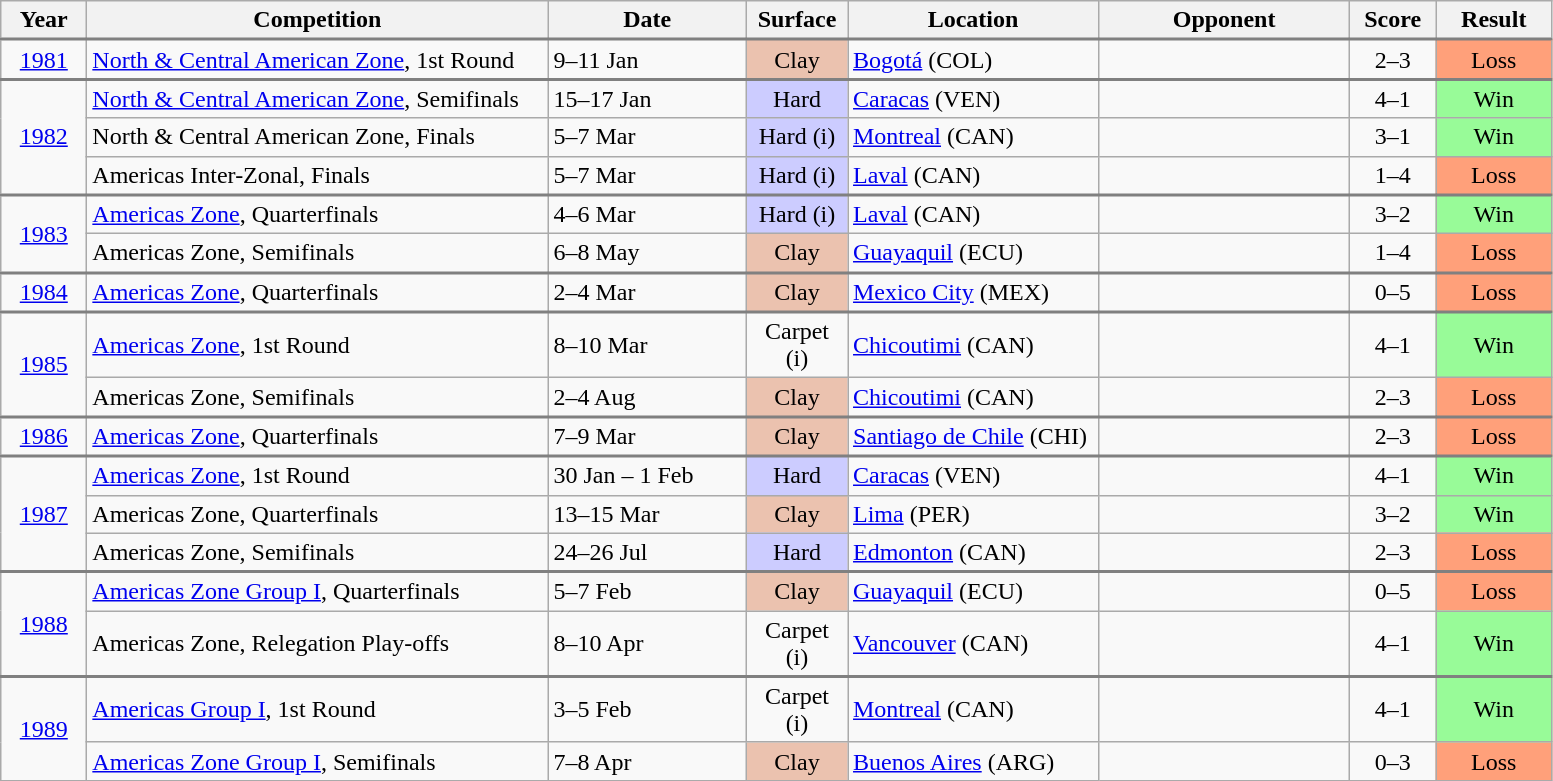<table class="wikitable collapsible collapsed">
<tr>
<th style="width:50px;">Year</th>
<th style="width:300px;">Competition</th>
<th style="width:125px;">Date</th>
<th style="width:60px;">Surface</th>
<th style="width:160px;">Location</th>
<th style="width:160px;">Opponent</th>
<th style="width:50px;">Score</th>
<th style="width:70px;">Result</th>
</tr>
<tr style="border-top:2px solid gray;">
<td style="text-align:center;"><a href='#'>1981</a></td>
<td><a href='#'>North & Central American Zone</a>, 1st Round</td>
<td>9–11 Jan</td>
<td style="background:#ebc2af; text-align:center;">Clay</td>
<td><a href='#'>Bogotá</a> (COL)</td>
<td></td>
<td style="text-align:center;">2–3</td>
<td style="background:#ffa07a; text-align:center;">Loss</td>
</tr>
<tr style="border-top:2px solid gray;">
<td style="text-align:center;" rowspan=3><a href='#'>1982</a></td>
<td><a href='#'>North & Central American Zone</a>, Semifinals</td>
<td>15–17 Jan</td>
<td style="background:#ccccff; text-align:center;">Hard</td>
<td><a href='#'>Caracas</a> (VEN)</td>
<td></td>
<td style="text-align:center;">4–1</td>
<td style="background:#98fb98; text-align:center;">Win</td>
</tr>
<tr>
<td>North & Central American Zone, Finals</td>
<td>5–7 Mar</td>
<td style="background:#ccccff; text-align:center;">Hard (i)</td>
<td><a href='#'>Montreal</a> (CAN)</td>
<td></td>
<td style="text-align:center;">3–1</td>
<td style="background:#98fb98; text-align:center;">Win</td>
</tr>
<tr>
<td>Americas Inter-Zonal, Finals</td>
<td>5–7 Mar</td>
<td style="background:#ccccff; text-align:center;">Hard (i)</td>
<td><a href='#'>Laval</a> (CAN)</td>
<td></td>
<td style="text-align:center;">1–4</td>
<td style="background:#ffa07a; text-align:center;">Loss</td>
</tr>
<tr style="border-top:2px solid gray;">
<td style="text-align:center;" rowspan=2><a href='#'>1983</a></td>
<td><a href='#'>Americas Zone</a>, Quarterfinals</td>
<td>4–6 Mar</td>
<td style="background:#ccccff; text-align:center;">Hard (i)</td>
<td><a href='#'>Laval</a> (CAN)</td>
<td></td>
<td style="text-align:center;">3–2</td>
<td style="background:#98fb98; text-align:center;">Win</td>
</tr>
<tr>
<td>Americas Zone, Semifinals</td>
<td>6–8 May</td>
<td style="background:#ebc2af; text-align:center;">Clay</td>
<td><a href='#'>Guayaquil</a> (ECU)</td>
<td></td>
<td style="text-align:center;">1–4</td>
<td style="background:#ffa07a; text-align:center;">Loss</td>
</tr>
<tr style="border-top:2px solid gray;">
<td style="text-align:center;"><a href='#'>1984</a></td>
<td><a href='#'>Americas Zone</a>, Quarterfinals</td>
<td>2–4 Mar</td>
<td style="background:#ebc2af; text-align:center;">Clay</td>
<td><a href='#'>Mexico City</a> (MEX)</td>
<td></td>
<td style="text-align:center;">0–5</td>
<td style="background:#ffa07a; text-align:center;">Loss</td>
</tr>
<tr style="border-top:2px solid gray;">
<td style="text-align:center;" rowspan=2><a href='#'>1985</a></td>
<td><a href='#'>Americas Zone</a>, 1st Round</td>
<td>8–10 Mar</td>
<td style="text-align:center;">Carpet (i)</td>
<td><a href='#'>Chicoutimi</a> (CAN)</td>
<td></td>
<td style="text-align:center;">4–1</td>
<td style="background:#98fb98; text-align:center;">Win</td>
</tr>
<tr>
<td>Americas Zone, Semifinals</td>
<td>2–4 Aug</td>
<td style="background:#ebc2af; text-align:center;">Clay</td>
<td><a href='#'>Chicoutimi</a> (CAN)</td>
<td></td>
<td style="text-align:center;">2–3</td>
<td style="background:#ffa07a; text-align:center;">Loss</td>
</tr>
<tr style="border-top:2px solid gray;">
<td style="text-align:center;"><a href='#'>1986</a></td>
<td><a href='#'>Americas Zone</a>, Quarterfinals</td>
<td>7–9 Mar</td>
<td style="background:#ebc2af; text-align:center;">Clay</td>
<td><a href='#'>Santiago de Chile</a> (CHI)</td>
<td></td>
<td style="text-align:center;">2–3</td>
<td style="background:#ffa07a; text-align:center;">Loss</td>
</tr>
<tr style="border-top:2px solid gray;">
<td style="text-align:center;" rowspan=3><a href='#'>1987</a></td>
<td><a href='#'>Americas Zone</a>, 1st Round</td>
<td>30 Jan – 1 Feb</td>
<td style="background:#ccccff; text-align:center;">Hard</td>
<td><a href='#'>Caracas</a> (VEN)</td>
<td></td>
<td style="text-align:center;">4–1</td>
<td style="background:#98fb98; text-align:center;">Win</td>
</tr>
<tr>
<td>Americas Zone, Quarterfinals</td>
<td>13–15 Mar</td>
<td style="background:#ebc2af; text-align:center;">Clay</td>
<td><a href='#'>Lima</a> (PER)</td>
<td></td>
<td style="text-align:center;">3–2</td>
<td style="background:#98fb98; text-align:center;">Win</td>
</tr>
<tr>
<td>Americas Zone, Semifinals</td>
<td>24–26 Jul</td>
<td style="background:#ccccff; text-align:center;">Hard</td>
<td><a href='#'>Edmonton</a> (CAN)</td>
<td></td>
<td style="text-align:center;">2–3</td>
<td style="background:#ffa07a; text-align:center;">Loss</td>
</tr>
<tr style="border-top:2px solid gray;">
<td style="text-align:center;" rowspan=2><a href='#'>1988</a></td>
<td><a href='#'>Americas Zone Group I</a>, Quarterfinals</td>
<td>5–7 Feb</td>
<td style="background:#ebc2af; text-align:center;">Clay</td>
<td><a href='#'>Guayaquil</a> (ECU)</td>
<td></td>
<td style="text-align:center;">0–5</td>
<td style="background:#ffa07a; text-align:center;">Loss</td>
</tr>
<tr>
<td>Americas Zone, Relegation Play-offs</td>
<td>8–10 Apr</td>
<td style="text-align:center;">Carpet (i)</td>
<td><a href='#'>Vancouver</a> (CAN)</td>
<td></td>
<td style="text-align:center;">4–1</td>
<td style="background:#98fb98; text-align:center;">Win</td>
</tr>
<tr style="border-top:2px solid gray;">
<td style="text-align:center;" rowspan=2><a href='#'>1989</a></td>
<td><a href='#'>Americas Group I</a>, 1st Round</td>
<td>3–5 Feb</td>
<td style="text-align:center;">Carpet (i)</td>
<td><a href='#'>Montreal</a> (CAN)</td>
<td></td>
<td style="text-align:center;">4–1</td>
<td style="background:#98fb98; text-align:center;">Win</td>
</tr>
<tr>
<td><a href='#'>Americas Zone Group I</a>, Semifinals</td>
<td>7–8 Apr</td>
<td style="background:#ebc2af; text-align:center;">Clay</td>
<td><a href='#'>Buenos Aires</a> (ARG)</td>
<td></td>
<td style="text-align:center;">0–3</td>
<td style="background:#ffa07a; text-align:center;">Loss</td>
</tr>
</table>
